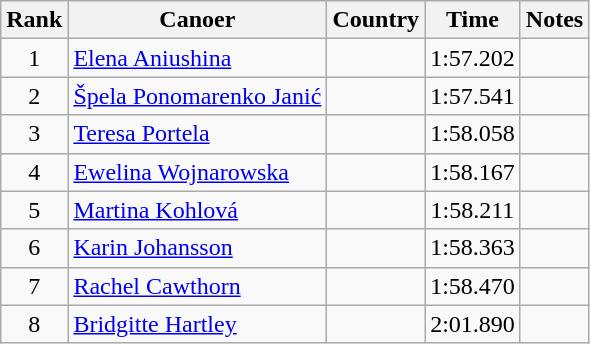<table class="wikitable" style="text-align:center;">
<tr>
<th>Rank</th>
<th>Canoer</th>
<th>Country</th>
<th>Time</th>
<th>Notes</th>
</tr>
<tr>
<td>1</td>
<td align="left"><a href='#'>Elena Aniushina</a></td>
<td align=left></td>
<td>1:57.202</td>
<td></td>
</tr>
<tr>
<td>2</td>
<td align=left><a href='#'>Špela Ponomarenko Janić</a></td>
<td align=left></td>
<td>1:57.541</td>
<td></td>
</tr>
<tr>
<td>3</td>
<td align=left><a href='#'>Teresa Portela</a></td>
<td align=left></td>
<td>1:58.058</td>
<td></td>
</tr>
<tr>
<td>4</td>
<td align=left><a href='#'>Ewelina Wojnarowska</a></td>
<td align=left></td>
<td>1:58.167</td>
<td></td>
</tr>
<tr>
<td>5</td>
<td align="left"><a href='#'>Martina Kohlová</a></td>
<td align=left></td>
<td>1:58.211</td>
<td></td>
</tr>
<tr>
<td>6</td>
<td align=left><a href='#'>Karin Johansson</a></td>
<td align=left></td>
<td>1:58.363</td>
<td></td>
</tr>
<tr>
<td>7</td>
<td align=left><a href='#'>Rachel Cawthorn</a></td>
<td align=left></td>
<td>1:58.470</td>
<td></td>
</tr>
<tr>
<td>8</td>
<td align=left><a href='#'>Bridgitte Hartley</a></td>
<td align=left></td>
<td>2:01.890</td>
<td></td>
</tr>
</table>
